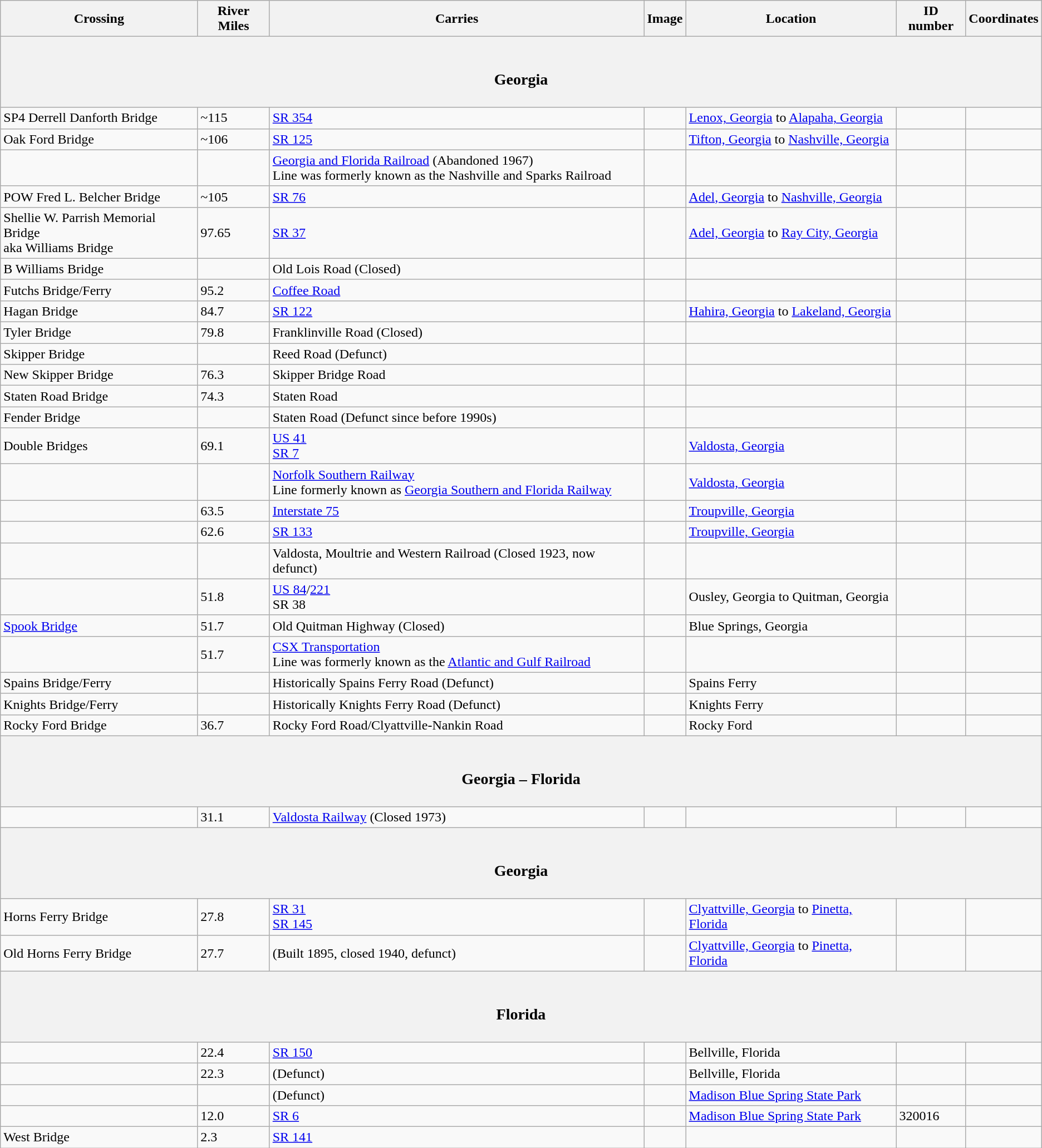<table class=wikitable>
<tr>
<th>Crossing</th>
<th>River Miles</th>
<th>Carries</th>
<th>Image</th>
<th>Location</th>
<th>ID number</th>
<th>Coordinates</th>
</tr>
<tr>
<th colspan=7><br><h3>Georgia</h3></th>
</tr>
<tr>
<td>SP4 Derrell Danforth Bridge</td>
<td>~115</td>
<td> <a href='#'>SR 354</a></td>
<td></td>
<td><a href='#'>Lenox, Georgia</a> to <a href='#'>Alapaha, Georgia</a></td>
<td></td>
<td></td>
</tr>
<tr>
<td>Oak Ford Bridge</td>
<td>~106</td>
<td> <a href='#'>SR 125</a></td>
<td></td>
<td><a href='#'>Tifton, Georgia</a> to <a href='#'>Nashville, Georgia</a></td>
<td></td>
<td></td>
</tr>
<tr>
<td></td>
<td></td>
<td><a href='#'>Georgia and Florida Railroad</a> (Abandoned 1967) <br> Line was formerly known as the Nashville and Sparks Railroad</td>
<td></td>
<td></td>
<td></td>
<td></td>
</tr>
<tr>
<td>POW Fred L. Belcher Bridge</td>
<td>~105</td>
<td> <a href='#'>SR 76</a></td>
<td></td>
<td><a href='#'>Adel, Georgia</a> to <a href='#'>Nashville, Georgia</a></td>
<td></td>
<td></td>
</tr>
<tr>
<td>Shellie W. Parrish Memorial Bridge <br> aka Williams Bridge</td>
<td>97.65</td>
<td> <a href='#'>SR 37</a> <br></td>
<td></td>
<td><a href='#'>Adel, Georgia</a> to <a href='#'>Ray City, Georgia</a></td>
<td></td>
<td></td>
</tr>
<tr>
<td>B Williams Bridge</td>
<td></td>
<td>Old Lois Road (Closed)</td>
<td></td>
<td></td>
<td></td>
<td></td>
</tr>
<tr>
<td>Futchs Bridge/Ferry</td>
<td>95.2</td>
<td><a href='#'>Coffee Road</a></td>
<td></td>
<td></td>
<td></td>
<td></td>
</tr>
<tr>
<td>Hagan Bridge</td>
<td>84.7</td>
<td> <a href='#'>SR 122</a></td>
<td></td>
<td><a href='#'>Hahira, Georgia</a> to <a href='#'>Lakeland, Georgia</a></td>
<td></td>
<td></td>
</tr>
<tr>
<td>Tyler Bridge</td>
<td>79.8</td>
<td>Franklinville Road (Closed)</td>
<td></td>
<td></td>
<td></td>
<td></td>
</tr>
<tr>
<td>Skipper Bridge</td>
<td></td>
<td>Reed Road (Defunct)</td>
<td></td>
<td></td>
<td></td>
<td></td>
</tr>
<tr>
<td>New Skipper Bridge</td>
<td>76.3</td>
<td>Skipper Bridge Road</td>
<td></td>
<td></td>
<td></td>
<td></td>
</tr>
<tr>
<td>Staten Road Bridge</td>
<td>74.3</td>
<td>Staten Road</td>
<td></td>
<td></td>
<td></td>
<td></td>
</tr>
<tr>
<td>Fender Bridge</td>
<td></td>
<td>Staten Road (Defunct since before 1990s)</td>
<td></td>
<td></td>
<td></td>
<td></td>
</tr>
<tr>
<td>Double Bridges</td>
<td>69.1</td>
<td> <a href='#'>US 41</a> <br>  <a href='#'>SR 7</a></td>
<td></td>
<td><a href='#'>Valdosta, Georgia</a></td>
<td></td>
<td></td>
</tr>
<tr>
<td></td>
<td></td>
<td><a href='#'>Norfolk Southern Railway</a> <br>Line formerly known as <a href='#'>Georgia Southern and Florida Railway</a></td>
<td></td>
<td><a href='#'>Valdosta, Georgia</a></td>
<td></td>
<td></td>
</tr>
<tr>
<td></td>
<td>63.5</td>
<td> <a href='#'>Interstate 75</a></td>
<td></td>
<td><a href='#'>Troupville, Georgia</a></td>
<td></td>
<td></td>
</tr>
<tr>
<td></td>
<td>62.6</td>
<td> <a href='#'>SR 133</a></td>
<td></td>
<td><a href='#'>Troupville, Georgia</a></td>
<td></td>
<td></td>
</tr>
<tr>
<td></td>
<td></td>
<td>Valdosta, Moultrie and Western Railroad (Closed 1923, now defunct)</td>
<td></td>
<td></td>
<td></td>
<td></td>
</tr>
<tr>
<td></td>
<td>51.8</td>
<td><a href='#'>US 84</a>/<a href='#'>221</a> <br> SR 38</td>
<td></td>
<td>Ousley, Georgia to Quitman, Georgia</td>
<td></td>
<td></td>
</tr>
<tr>
<td><a href='#'>Spook Bridge</a></td>
<td>51.7</td>
<td>Old Quitman Highway (Closed)</td>
<td></td>
<td>Blue Springs, Georgia</td>
<td></td>
<td></td>
</tr>
<tr>
<td></td>
<td>51.7</td>
<td><a href='#'>CSX Transportation</a> <br>Line was formerly known as the <a href='#'>Atlantic and Gulf Railroad</a></td>
<td></td>
<td></td>
<td></td>
<td></td>
</tr>
<tr>
<td>Spains Bridge/Ferry</td>
<td></td>
<td>Historically Spains Ferry Road (Defunct)</td>
<td></td>
<td>Spains Ferry</td>
<td></td>
<td></td>
</tr>
<tr>
<td>Knights Bridge/Ferry</td>
<td></td>
<td>Historically Knights Ferry Road (Defunct)</td>
<td></td>
<td>Knights Ferry</td>
<td></td>
<td></td>
</tr>
<tr>
<td>Rocky Ford Bridge</td>
<td>36.7</td>
<td>Rocky Ford Road/Clyattville-Nankin Road</td>
<td></td>
<td>Rocky Ford</td>
<td></td>
<td></td>
</tr>
<tr>
<th colspan=7><br><h3>Georgia – Florida</h3></th>
</tr>
<tr>
<td></td>
<td>31.1</td>
<td><a href='#'>Valdosta Railway</a> (Closed 1973)</td>
<td></td>
<td></td>
<td></td>
<td></td>
</tr>
<tr>
<th colspan=7><br><h3>Georgia</h3></th>
</tr>
<tr>
<td>Horns Ferry Bridge</td>
<td>27.8</td>
<td> <a href='#'>SR 31</a><br> <a href='#'>SR 145</a></td>
<td></td>
<td><a href='#'>Clyattville, Georgia</a> to <a href='#'>Pinetta, Florida</a></td>
<td></td>
<td></td>
</tr>
<tr>
<td>Old Horns Ferry Bridge</td>
<td>27.7</td>
<td>(Built 1895, closed 1940, defunct)</td>
<td></td>
<td><a href='#'>Clyattville, Georgia</a> to <a href='#'>Pinetta, Florida</a></td>
<td></td>
<td></td>
</tr>
<tr>
<th colspan=7><br><h3>Florida</h3></th>
</tr>
<tr>
<td></td>
<td>22.4</td>
<td> <a href='#'>SR 150</a></td>
<td></td>
<td>Bellville, Florida</td>
<td></td>
<td></td>
</tr>
<tr>
<td></td>
<td>22.3</td>
<td>(Defunct)</td>
<td></td>
<td>Bellville, Florida</td>
<td></td>
<td></td>
</tr>
<tr>
<td></td>
<td></td>
<td>(Defunct)</td>
<td></td>
<td><a href='#'>Madison Blue Spring State Park</a></td>
<td></td>
<td></td>
</tr>
<tr>
<td></td>
<td>12.0</td>
<td> <a href='#'>SR 6</a></td>
<td></td>
<td><a href='#'>Madison Blue Spring State Park</a></td>
<td>320016</td>
<td></td>
</tr>
<tr>
<td>West Bridge</td>
<td>2.3</td>
<td> <a href='#'>SR 141</a></td>
<td></td>
<td></td>
<td></td>
<td></td>
</tr>
</table>
